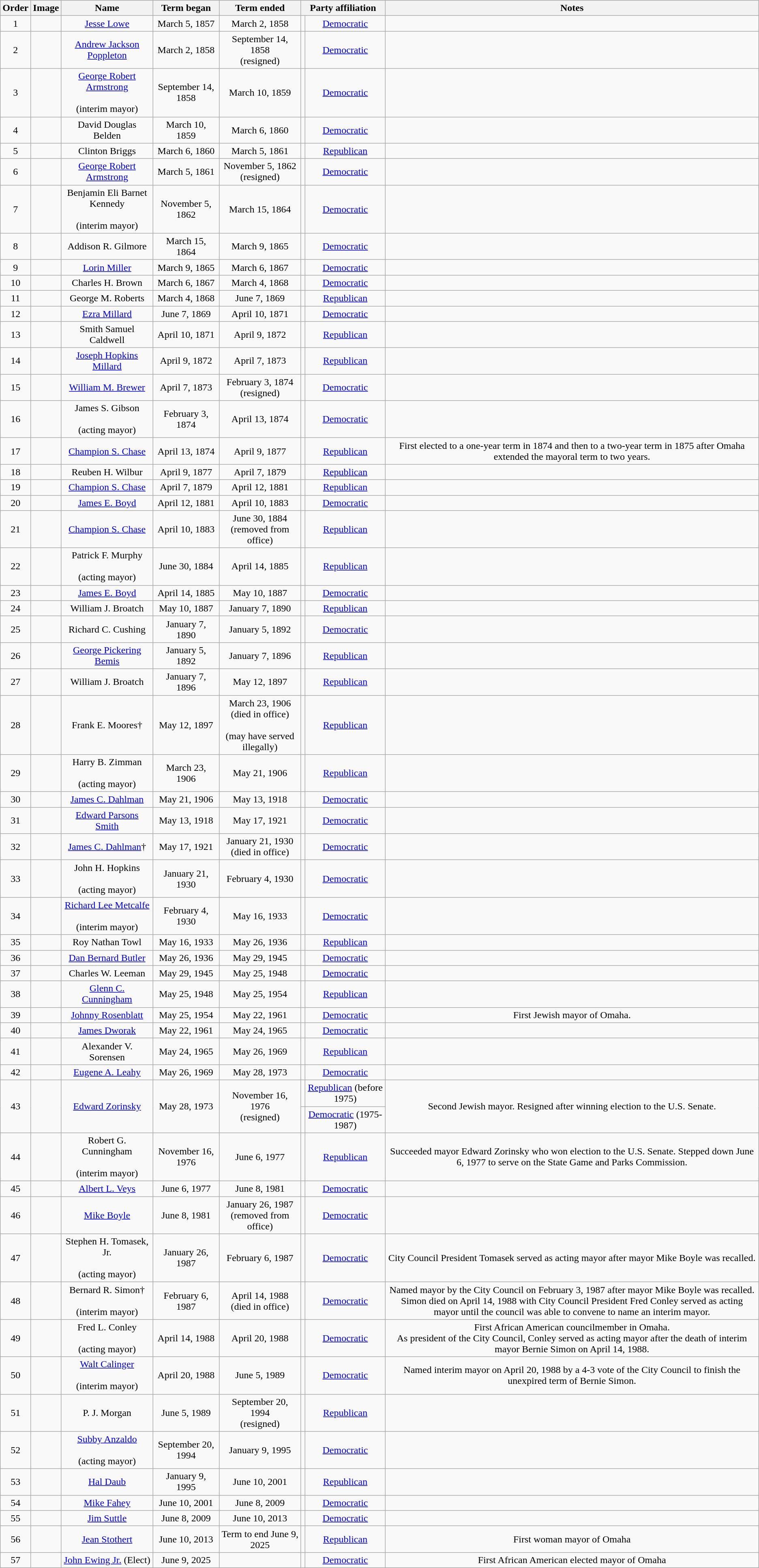<table class="wikitable" style="text-align:center;">
<tr>
<th><strong>Order</strong></th>
<th>Image</th>
<th>Name<br></th>
<th>Term began</th>
<th>Term ended</th>
<th colspan="2">Party affiliation</th>
<th>Notes</th>
</tr>
<tr>
<td>1</td>
<td></td>
<td><a href='#'>Jesse Lowe</a><br></td>
<td>March 5, 1857</td>
<td>March 2, 1858</td>
<td bgcolor=></td>
<td><a href='#'>Democratic</a></td>
<td></td>
</tr>
<tr>
<td>2</td>
<td></td>
<td><a href='#'>Andrew Jackson Poppleton</a><br></td>
<td>March 2, 1858</td>
<td>September 14, 1858<br> (resigned)</td>
<td bgcolor=></td>
<td><a href='#'>Democratic</a></td>
<td></td>
</tr>
<tr>
<td>3</td>
<td></td>
<td><a href='#'>George Robert Armstrong</a><br><br> (interim mayor)</td>
<td>September 14, 1858</td>
<td>March 10, 1859</td>
<td bgcolor=></td>
<td><a href='#'>Democratic</a></td>
<td></td>
</tr>
<tr>
<td>4</td>
<td></td>
<td>David Douglas Belden<br></td>
<td>March 10, 1859</td>
<td>March 6, 1860</td>
<td bgcolor=></td>
<td><a href='#'>Democratic</a></td>
<td></td>
</tr>
<tr>
<td>5</td>
<td></td>
<td>Clinton Briggs<br></td>
<td>March 6, 1860</td>
<td>March 5, 1861</td>
<td bgcolor=></td>
<td><a href='#'>Republican</a></td>
<td></td>
</tr>
<tr>
<td>6</td>
<td></td>
<td><a href='#'>George Robert Armstrong</a><br></td>
<td>March 5, 1861</td>
<td>November 5, 1862<br> (resigned)</td>
<td bgcolor=></td>
<td><a href='#'>Democratic</a></td>
<td></td>
</tr>
<tr>
<td>7</td>
<td></td>
<td>Benjamin Eli Barnet Kennedy<br><br> (interim mayor)</td>
<td>November 5, 1862</td>
<td>March 15, 1864</td>
<td bgcolor=></td>
<td><a href='#'>Democratic</a></td>
<td></td>
</tr>
<tr>
<td>8</td>
<td></td>
<td>Addison R. Gilmore<br></td>
<td>March 15, 1864</td>
<td>March 9, 1865</td>
<td bgcolor=></td>
<td><a href='#'>Democratic</a></td>
<td></td>
</tr>
<tr>
<td>9</td>
<td></td>
<td><a href='#'>Lorin Miller</a><br></td>
<td>March 9, 1865</td>
<td>March 6, 1867</td>
<td bgcolor=></td>
<td><a href='#'>Democratic</a></td>
<td></td>
</tr>
<tr>
<td>10</td>
<td></td>
<td>Charles H. Brown<br></td>
<td>March 6, 1867</td>
<td>March 4, 1868</td>
<td bgcolor=></td>
<td><a href='#'>Democratic</a></td>
<td></td>
</tr>
<tr>
<td>11</td>
<td></td>
<td>George M. Roberts<br></td>
<td>March 4, 1868</td>
<td>June 7, 1869</td>
<td bgcolor=></td>
<td><a href='#'>Republican</a></td>
<td></td>
</tr>
<tr>
<td>12</td>
<td></td>
<td><a href='#'>Ezra Millard</a><br></td>
<td>June 7, 1869</td>
<td>April 10, 1871</td>
<td bgcolor=></td>
<td><a href='#'>Democratic</a></td>
<td></td>
</tr>
<tr>
<td>13</td>
<td></td>
<td>Smith Samuel Caldwell<br></td>
<td>April 10, 1871</td>
<td>April 9, 1872</td>
<td bgcolor=></td>
<td><a href='#'>Republican</a></td>
<td></td>
</tr>
<tr>
<td>14</td>
<td></td>
<td><a href='#'>Joseph Hopkins Millard</a><br></td>
<td>April 9, 1872</td>
<td>April 7, 1873</td>
<td bgcolor=></td>
<td><a href='#'>Republican</a></td>
<td></td>
</tr>
<tr>
<td>15</td>
<td></td>
<td><a href='#'>William M. Brewer</a><br></td>
<td>April 7, 1873</td>
<td>February 3, 1874<br> (resigned)</td>
<td bgcolor=></td>
<td><a href='#'>Democratic</a></td>
<td></td>
</tr>
<tr>
<td>16</td>
<td></td>
<td>James S. Gibson<br><br>(acting mayor)</td>
<td>February 3, 1874</td>
<td>April 13, 1874</td>
<td bgcolor=></td>
<td><a href='#'>Democratic</a></td>
<td></td>
</tr>
<tr>
<td>17</td>
<td></td>
<td><a href='#'>Champion S. Chase</a><br></td>
<td>April 13, 1874</td>
<td>April 9, 1877</td>
<td bgcolor=></td>
<td><a href='#'>Republican</a></td>
<td>First elected to a one-year term in 1874 and then to a two-year term in 1875 after Omaha extended the mayoral term to two years.</td>
</tr>
<tr>
<td>18</td>
<td></td>
<td>Reuben H. Wilbur<br></td>
<td>April 9, 1877</td>
<td>April 7, 1879</td>
<td bgcolor=></td>
<td><a href='#'>Republican</a></td>
<td></td>
</tr>
<tr>
<td>19</td>
<td></td>
<td><a href='#'>Champion S. Chase</a><br></td>
<td>April 7, 1879</td>
<td>April 12, 1881</td>
<td bgcolor=></td>
<td><a href='#'>Republican</a></td>
<td></td>
</tr>
<tr>
<td>20</td>
<td></td>
<td><a href='#'>James E. Boyd</a><br></td>
<td>April 12, 1881</td>
<td>April 10, 1883</td>
<td bgcolor=></td>
<td><a href='#'>Democratic</a></td>
<td></td>
</tr>
<tr>
<td>21</td>
<td></td>
<td><a href='#'>Champion S. Chase</a><br></td>
<td>April 10, 1883</td>
<td>June 30, 1884<br> (removed from office)</td>
<td bgcolor=></td>
<td><a href='#'>Republican</a></td>
<td></td>
</tr>
<tr>
<td>22</td>
<td></td>
<td>Patrick F. Murphy<br><br> (acting mayor)</td>
<td>June 30, 1884</td>
<td>April 14, 1885</td>
<td bgcolor=></td>
<td><a href='#'>Republican</a></td>
<td></td>
</tr>
<tr>
<td>23</td>
<td></td>
<td><a href='#'>James E. Boyd</a><br></td>
<td>April 14, 1885</td>
<td>May 10, 1887</td>
<td bgcolor=></td>
<td><a href='#'>Democratic</a></td>
<td></td>
</tr>
<tr>
<td>24</td>
<td></td>
<td>William J. Broatch<br></td>
<td>May 10, 1887</td>
<td>January 7, 1890</td>
<td bgcolor=></td>
<td><a href='#'>Republican</a></td>
<td></td>
</tr>
<tr>
<td>25</td>
<td></td>
<td>Richard C. Cushing<br></td>
<td>January 7, 1890</td>
<td>January 5, 1892</td>
<td bgcolor=></td>
<td><a href='#'>Democratic</a></td>
<td></td>
</tr>
<tr>
<td>26</td>
<td></td>
<td><a href='#'>George Pickering Bemis</a><br></td>
<td>January 5, 1892</td>
<td>January 7, 1896</td>
<td bgcolor=></td>
<td><a href='#'>Republican</a></td>
<td></td>
</tr>
<tr>
<td>27</td>
<td></td>
<td>William J. Broatch<br></td>
<td>January 7, 1896</td>
<td>May 12, 1897<br></td>
<td bgcolor=></td>
<td><a href='#'>Republican</a></td>
<td><br></td>
</tr>
<tr>
<td>28</td>
<td></td>
<td>Frank E. Moores†<br></td>
<td>May 12, 1897<br></td>
<td>March 23, 1906<br> (died in office)<br><br>(may have served illegally)</td>
<td bgcolor=></td>
<td><a href='#'>Republican</a></td>
<td></td>
</tr>
<tr>
<td>29</td>
<td></td>
<td>Harry B. Zimman<br><br> (acting mayor)</td>
<td>March 23, 1906</td>
<td>May 21, 1906</td>
<td bgcolor=></td>
<td><a href='#'>Republican</a></td>
<td></td>
</tr>
<tr>
<td>30</td>
<td></td>
<td><a href='#'>James C. Dahlman</a><br></td>
<td>May 21, 1906</td>
<td>May 13, 1918</td>
<td bgcolor=></td>
<td><a href='#'>Democratic</a></td>
<td></td>
</tr>
<tr>
<td>31</td>
<td></td>
<td><a href='#'>Edward Parsons Smith</a> <br></td>
<td>May 13, 1918</td>
<td>May 17, 1921</td>
<td bgcolor=></td>
<td><a href='#'>Democratic</a></td>
<td></td>
</tr>
<tr>
<td>32</td>
<td></td>
<td><a href='#'>James C. Dahlman</a>†<br></td>
<td>May 17, 1921</td>
<td>January 21, 1930<br> (died in office)</td>
<td bgcolor=></td>
<td><a href='#'>Democratic</a></td>
<td></td>
</tr>
<tr>
<td>33</td>
<td></td>
<td>John H. Hopkins<br><br> (acting mayor)</td>
<td>January 21, 1930</td>
<td>February 4, 1930</td>
<td bgcolor=></td>
<td><a href='#'>Democratic</a></td>
<td></td>
</tr>
<tr>
<td>34</td>
<td></td>
<td><a href='#'>Richard Lee Metcalfe</a><br><br> (interim mayor)</td>
<td>February 4, 1930</td>
<td>May 16, 1933</td>
<td bgcolor=></td>
<td><a href='#'>Democratic</a></td>
<td></td>
</tr>
<tr>
<td>35</td>
<td></td>
<td>Roy Nathan Towl<br></td>
<td>May 16, 1933</td>
<td>May 26, 1936</td>
<td bgcolor=></td>
<td><a href='#'>Republican</a></td>
<td></td>
</tr>
<tr>
<td>36</td>
<td></td>
<td><a href='#'>Dan Bernard Butler</a><br></td>
<td>May 26, 1936</td>
<td>May 29, 1945</td>
<td bgcolor=></td>
<td><a href='#'>Democratic</a></td>
<td></td>
</tr>
<tr>
<td>37</td>
<td></td>
<td>Charles W. Leeman<br></td>
<td>May 29, 1945</td>
<td>May 25, 1948</td>
<td bgcolor=></td>
<td><a href='#'>Democratic</a></td>
<td></td>
</tr>
<tr>
<td>38</td>
<td></td>
<td><a href='#'>Glenn C. Cunningham</a><br></td>
<td>May 25, 1948</td>
<td>May 25, 1954</td>
<td bgcolor=></td>
<td><a href='#'>Republican</a></td>
<td></td>
</tr>
<tr>
<td>39</td>
<td></td>
<td><a href='#'>Johnny Rosenblatt</a><br></td>
<td>May 25, 1954</td>
<td>May 22, 1961</td>
<td bgcolor=></td>
<td><a href='#'>Democratic</a></td>
<td>First Jewish mayor of Omaha.</td>
</tr>
<tr>
<td>40</td>
<td></td>
<td><a href='#'>James Dworak</a><br></td>
<td>May 22, 1961</td>
<td>May 24, 1965</td>
<td bgcolor=></td>
<td><a href='#'>Democratic</a></td>
<td></td>
</tr>
<tr>
<td>41</td>
<td></td>
<td>Alexander V. Sorensen<br></td>
<td>May 24, 1965</td>
<td>May 26, 1969</td>
<td bgcolor=></td>
<td><a href='#'>Republican</a></td>
<td></td>
</tr>
<tr>
<td>42</td>
<td></td>
<td><a href='#'>Eugene A. Leahy</a><br></td>
<td>May 26, 1969</td>
<td>May 28, 1973</td>
<td bgcolor=></td>
<td><a href='#'>Democratic</a></td>
<td></td>
</tr>
<tr File:>
<td rowspan="2">43</td>
<td rowspan="2"></td>
<td rowspan="2"><a href='#'>Edward Zorinsky</a><br></td>
<td rowspan="2">May 28, 1973</td>
<td rowspan="2">November 16, 1976<br> (resigned)</td>
<td bgcolor=></td>
<td><a href='#'>Republican</a> (before 1975)</td>
<td rowspan="2">Second Jewish mayor. Resigned after winning election to the U.S. Senate.</td>
</tr>
<tr>
<td bgcolor=></td>
<td><a href='#'>Democratic</a> (1975-1987)</td>
</tr>
<tr>
<td>44</td>
<td></td>
<td>Robert G. Cunningham<br><br> (interim mayor)<br></td>
<td>November 16, 1976</td>
<td>June 6, 1977</td>
<td bgcolor=></td>
<td><a href='#'>Republican</a></td>
<td>Succeeded mayor Edward Zorinsky who won election to the U.S. Senate. Stepped down June 6, 1977 to serve on the State Game and Parks Commission.</td>
</tr>
<tr>
<td>45</td>
<td></td>
<td><a href='#'>Albert L. Veys</a><br></td>
<td>June 6, 1977</td>
<td>June 8, 1981</td>
<td bgcolor=></td>
<td><a href='#'>Democratic</a></td>
<td></td>
</tr>
<tr>
<td>46</td>
<td></td>
<td><a href='#'>Mike Boyle</a><br></td>
<td>June 8, 1981</td>
<td>January 26, 1987<br> (removed from office)</td>
<td bgcolor=></td>
<td><a href='#'>Democratic</a></td>
<td></td>
</tr>
<tr>
<td>47</td>
<td></td>
<td>Stephen H. Tomasek, Jr.<br><br> (acting mayor)</td>
<td>January 26, 1987</td>
<td>February 6, 1987</td>
<td bgcolor=></td>
<td><a href='#'>Democratic</a></td>
<td>City Council President Tomasek served as acting mayor after mayor Mike Boyle was recalled.</td>
</tr>
<tr>
<td>48</td>
<td></td>
<td>Bernard R. Simon†<br><br> (interim mayor)</td>
<td>February 6, 1987</td>
<td>April 14, 1988<br> (died in office)</td>
<td bgcolor=></td>
<td><a href='#'>Democratic</a></td>
<td>Named mayor by the City Council on February 3, 1987 after mayor Mike Boyle was recalled.<br> Simon died on April 14, 1988 with City Council President Fred Conley served as acting mayor until the council was able to convene to name an interim mayor.</td>
</tr>
<tr>
<td>49</td>
<td></td>
<td>Fred L. Conley<br><br> (acting mayor)</td>
<td>April 14, 1988</td>
<td>April 20, 1988</td>
<td bgcolor=></td>
<td><a href='#'>Democratic</a></td>
<td>First African American councilmember in Omaha.<br> As president of the City Council, Conley served as acting mayor after the death of interim mayor Bernie Simon on April 14, 1988.</td>
</tr>
<tr>
<td>50</td>
<td></td>
<td><a href='#'>Walt Calinger</a><br><br> (interim mayor)</td>
<td>April 20, 1988</td>
<td>June 5, 1989</td>
<td bgcolor=></td>
<td><a href='#'>Democratic</a></td>
<td>Named interim mayor on April 20, 1988 by a 4-3 vote of the City Council to finish the unexpired term of Bernie Simon.</td>
</tr>
<tr>
<td>51</td>
<td></td>
<td>P. J. Morgan<br></td>
<td>June 5, 1989</td>
<td>September 20, 1994<br> (resigned)</td>
<td bgcolor=></td>
<td><a href='#'>Republican</a></td>
<td></td>
</tr>
<tr>
<td>52</td>
<td></td>
<td><a href='#'>Subby Anzaldo</a><br><br> (acting mayor)</td>
<td>September 20, 1994</td>
<td>January 9, 1995</td>
<td bgcolor=></td>
<td><a href='#'>Democratic</a></td>
<td></td>
</tr>
<tr>
<td>53</td>
<td></td>
<td><a href='#'>Hal Daub</a><br></td>
<td>January 9, 1995</td>
<td>June 10, 2001</td>
<td bgcolor=></td>
<td><a href='#'>Republican</a></td>
<td></td>
</tr>
<tr>
<td>54</td>
<td></td>
<td><a href='#'>Mike Fahey</a><br></td>
<td>June 10, 2001</td>
<td>June 8, 2009</td>
<td bgcolor=></td>
<td><a href='#'>Democratic</a></td>
</tr>
<tr>
<td>55</td>
<td></td>
<td><a href='#'>Jim Suttle</a><br></td>
<td>June 8, 2009</td>
<td>June 10, 2013</td>
<td bgcolor=></td>
<td><a href='#'>Democratic</a></td>
<td></td>
</tr>
<tr>
<td>56</td>
<td></td>
<td><a href='#'>Jean Stothert</a><br></td>
<td>June 10, 2013</td>
<td>Term to end June 9, 2025</td>
<td bgcolor=></td>
<td><a href='#'>Republican</a></td>
<td>First woman mayor of Omaha</td>
</tr>
<tr>
<td>57</td>
<td></td>
<td><a href='#'>John Ewing Jr.</a> (Elect)<br></td>
<td>June 9, 2025</td>
<td></td>
<td bgcolor=></td>
<td><a href='#'>Democratic</a></td>
<td>First African American elected mayor of Omaha</td>
</tr>
</table>
